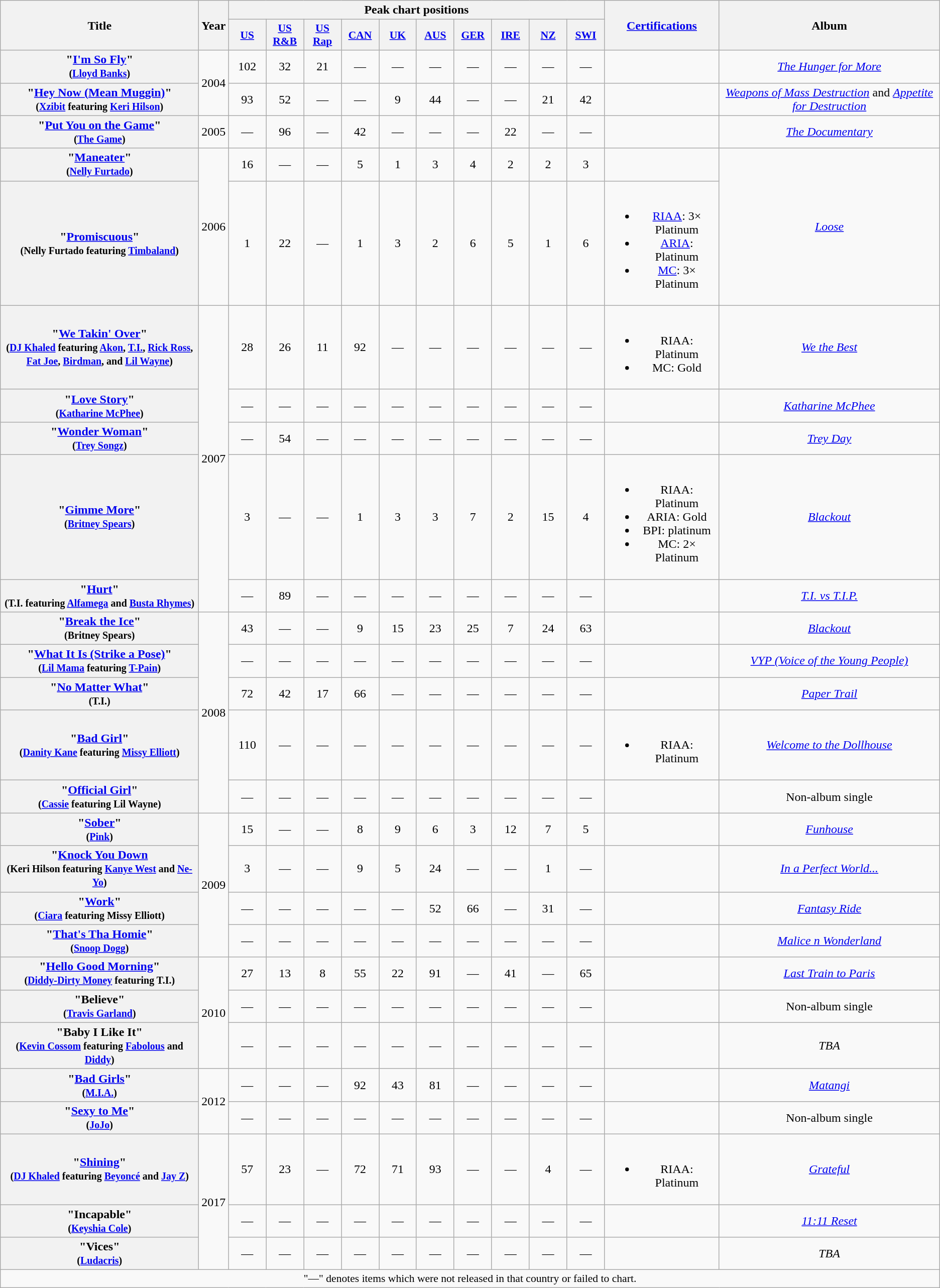<table class="wikitable plainrowheaders" style="text-align:center;">
<tr>
<th scope="col" rowspan="2" style="width:16em;">Title</th>
<th scope="col" rowspan="2">Year</th>
<th scope="col" colspan="10">Peak chart positions</th>
<th scope="col" rowspan="2"><a href='#'>Certifications</a></th>
<th scope="col" rowspan="2">Album</th>
</tr>
<tr>
<th style="width:3em; font-size:90%"><a href='#'>US</a></th>
<th style="width:3em; font-size:90%"><a href='#'>US<br>R&B</a></th>
<th style="width:3em; font-size:90%"><a href='#'>US<br>Rap</a></th>
<th style="width:3em; font-size:90%"><a href='#'>CAN</a></th>
<th style="width:3em; font-size:90%"><a href='#'>UK</a></th>
<th style="width:3em; font-size:90%"><a href='#'>AUS</a></th>
<th style="width:3em; font-size:90%"><a href='#'>GER</a></th>
<th style="width:3em; font-size:90%"><a href='#'>IRE</a></th>
<th style="width:3em; font-size:90%"><a href='#'>NZ</a></th>
<th style="width:3em; font-size:90%"><a href='#'>SWI</a></th>
</tr>
<tr>
<th scope="row">"<a href='#'>I'm So Fly</a>"<br><small>(<a href='#'>Lloyd Banks</a>)</small></th>
<td rowspan="2">2004</td>
<td>102</td>
<td>32</td>
<td>21</td>
<td>—</td>
<td>—</td>
<td>—</td>
<td>—</td>
<td>—</td>
<td>—</td>
<td>—</td>
<td></td>
<td><em><a href='#'>The Hunger for More</a></em></td>
</tr>
<tr>
<th scope="row">"<a href='#'>Hey Now (Mean Muggin)</a>"<br><small>(<a href='#'>Xzibit</a> featuring <a href='#'>Keri Hilson</a>)</small></th>
<td>93</td>
<td>52</td>
<td>—</td>
<td>—</td>
<td>9</td>
<td>44</td>
<td>—</td>
<td>—</td>
<td>21</td>
<td>42</td>
<td></td>
<td><em><a href='#'>Weapons of Mass Destruction</a></em> and <em><a href='#'>Appetite for Destruction</a></em></td>
</tr>
<tr>
<th scope="row">"<a href='#'>Put You on the Game</a>"<br><small>(<a href='#'>The Game</a>)</small></th>
<td rowspan="1">2005</td>
<td>—</td>
<td>96</td>
<td>—</td>
<td>42</td>
<td>—</td>
<td>—</td>
<td>—</td>
<td>22</td>
<td>—</td>
<td>—</td>
<td></td>
<td><em><a href='#'>The Documentary</a></em></td>
</tr>
<tr>
<th scope="row">"<a href='#'>Maneater</a>"<br><small>(<a href='#'>Nelly Furtado</a>)</small></th>
<td rowspan="2">2006</td>
<td>16</td>
<td>—</td>
<td>—</td>
<td>5</td>
<td>1</td>
<td>3</td>
<td>4</td>
<td>2</td>
<td>2</td>
<td>3</td>
<td></td>
<td rowspan="2"><em><a href='#'>Loose</a></em></td>
</tr>
<tr>
<th scope="row">"<a href='#'>Promiscuous</a>"<br><small>(Nelly Furtado featuring <a href='#'>Timbaland</a>)</small></th>
<td>1</td>
<td>22</td>
<td>—</td>
<td>1</td>
<td>3</td>
<td>2</td>
<td>6</td>
<td>5</td>
<td>1</td>
<td>6</td>
<td><br><ul><li><a href='#'>RIAA</a>: 3× Platinum</li><li><a href='#'>ARIA</a>: Platinum</li><li><a href='#'>MC</a>: 3× Platinum</li></ul></td>
</tr>
<tr>
<th scope="row">"<a href='#'>We Takin' Over</a>"<br><small>(<a href='#'>DJ Khaled</a> featuring <a href='#'>Akon</a>, <a href='#'>T.I.</a>, <a href='#'>Rick Ross</a>, <a href='#'>Fat Joe</a>, <a href='#'>Birdman</a>, and <a href='#'>Lil Wayne</a>)</small></th>
<td rowspan="5">2007</td>
<td>28</td>
<td>26</td>
<td>11</td>
<td>92</td>
<td>—</td>
<td>—</td>
<td>—</td>
<td>—</td>
<td>—</td>
<td>—</td>
<td><br><ul><li>RIAA: Platinum</li><li>MC: Gold</li></ul></td>
<td><em><a href='#'>We the Best</a></em></td>
</tr>
<tr>
<th scope="row">"<a href='#'>Love Story</a>"<br><small>(<a href='#'>Katharine McPhee</a>)</small></th>
<td>—</td>
<td>—</td>
<td>—</td>
<td>—</td>
<td>—</td>
<td>—</td>
<td>—</td>
<td>—</td>
<td>—</td>
<td>—</td>
<td></td>
<td><em><a href='#'>Katharine McPhee</a></em></td>
</tr>
<tr>
<th scope="row">"<a href='#'>Wonder Woman</a>"<br><small>(<a href='#'>Trey Songz</a>)</small></th>
<td>—</td>
<td>54</td>
<td>—</td>
<td>—</td>
<td>—</td>
<td>—</td>
<td>—</td>
<td>—</td>
<td>—</td>
<td>—</td>
<td></td>
<td><em><a href='#'>Trey Day</a></em></td>
</tr>
<tr>
<th scope="row">"<a href='#'>Gimme More</a>"<br><small>(<a href='#'>Britney Spears</a>)</small></th>
<td>3</td>
<td>—</td>
<td>—</td>
<td>1</td>
<td>3</td>
<td>3</td>
<td>7</td>
<td>2</td>
<td>15</td>
<td>4</td>
<td><br><ul><li>RIAA: Platinum</li><li>ARIA: Gold</li><li>BPI: platinum</li><li>MC: 2× Platinum</li></ul></td>
<td><em><a href='#'>Blackout</a></em></td>
</tr>
<tr>
<th scope="row">"<a href='#'>Hurt</a>"<br><small>(T.I. featuring <a href='#'>Alfamega</a> and <a href='#'>Busta Rhymes</a>)</small></th>
<td>—</td>
<td>89</td>
<td>—</td>
<td>—</td>
<td>—</td>
<td>—</td>
<td>—</td>
<td>—</td>
<td>—</td>
<td>—</td>
<td></td>
<td><em><a href='#'>T.I. vs T.I.P.</a></em></td>
</tr>
<tr>
<th scope="row">"<a href='#'>Break the Ice</a>"<br><small>(Britney Spears)</small></th>
<td rowspan="5">2008</td>
<td>43</td>
<td>—</td>
<td>—</td>
<td>9</td>
<td>15</td>
<td>23</td>
<td>25</td>
<td>7</td>
<td>24</td>
<td>63</td>
<td></td>
<td><em><a href='#'>Blackout</a></em></td>
</tr>
<tr>
<th scope="row">"<a href='#'>What It Is (Strike a Pose)</a>"<br><small>(<a href='#'>Lil Mama</a> featuring <a href='#'>T-Pain</a>)</small></th>
<td>—</td>
<td>—</td>
<td>—</td>
<td>—</td>
<td>—</td>
<td>—</td>
<td>—</td>
<td>—</td>
<td>—</td>
<td>—</td>
<td></td>
<td><em><a href='#'>VYP (Voice of the Young People)</a></em></td>
</tr>
<tr>
<th scope="row">"<a href='#'>No Matter What</a>"<br><small>(T.I.)</small></th>
<td>72</td>
<td>42</td>
<td>17</td>
<td>66</td>
<td>—</td>
<td>—</td>
<td>—</td>
<td>—</td>
<td>—</td>
<td>—</td>
<td></td>
<td><em><a href='#'>Paper Trail</a></em></td>
</tr>
<tr>
<th scope="row">"<a href='#'>Bad Girl</a>"<br><small>(<a href='#'>Danity Kane</a> featuring <a href='#'>Missy Elliott</a>)</small></th>
<td>110</td>
<td>—</td>
<td>—</td>
<td>—</td>
<td>—</td>
<td>—</td>
<td>—</td>
<td>—</td>
<td>—</td>
<td>—</td>
<td><br><ul><li>RIAA: Platinum</li></ul></td>
<td><em><a href='#'>Welcome to the Dollhouse</a></em></td>
</tr>
<tr>
<th scope="row">"<a href='#'>Official Girl</a>"<br><small>(<a href='#'>Cassie</a> featuring Lil Wayne)</small></th>
<td>—</td>
<td>—</td>
<td>—</td>
<td>—</td>
<td>—</td>
<td>—</td>
<td>—</td>
<td>—</td>
<td>—</td>
<td>—</td>
<td></td>
<td>Non-album single</td>
</tr>
<tr>
<th scope="row">"<a href='#'>Sober</a>"<br><small>(<a href='#'>Pink</a>)</small></th>
<td rowspan="4">2009</td>
<td>15</td>
<td>—</td>
<td>—</td>
<td>8</td>
<td>9</td>
<td>6</td>
<td>3</td>
<td>12</td>
<td>7</td>
<td>5</td>
<td></td>
<td><em><a href='#'>Funhouse</a></em></td>
</tr>
<tr>
<th scope="row">"<a href='#'>Knock You Down</a><br><small>(Keri Hilson featuring <a href='#'>Kanye West</a> and <a href='#'>Ne-Yo</a>)</small></th>
<td>3</td>
<td>—</td>
<td>—</td>
<td>9</td>
<td>5</td>
<td>24</td>
<td>—</td>
<td>—</td>
<td>1</td>
<td>—</td>
<td></td>
<td><em><a href='#'>In a Perfect World...</a></em></td>
</tr>
<tr>
<th scope="row">"<a href='#'>Work</a>"<br><small>(<a href='#'>Ciara</a> featuring Missy Elliott)</small></th>
<td>—</td>
<td>—</td>
<td>—</td>
<td>—</td>
<td>—</td>
<td>52</td>
<td>66</td>
<td>—</td>
<td>31</td>
<td>—</td>
<td></td>
<td><em><a href='#'>Fantasy Ride</a></em></td>
</tr>
<tr>
<th scope="row">"<a href='#'>That's Tha Homie</a>"<br><small>(<a href='#'>Snoop Dogg</a>)</small></th>
<td>—</td>
<td>—</td>
<td>—</td>
<td>—</td>
<td>—</td>
<td>—</td>
<td>—</td>
<td>—</td>
<td>—</td>
<td>—</td>
<td></td>
<td><em><a href='#'>Malice n Wonderland</a></em></td>
</tr>
<tr>
<th scope="row">"<a href='#'>Hello Good Morning</a>"<br><small>(<a href='#'>Diddy-Dirty Money</a> featuring T.I.)</small></th>
<td rowspan="3">2010</td>
<td>27</td>
<td>13</td>
<td>8</td>
<td>55</td>
<td>22</td>
<td>91</td>
<td>—</td>
<td>41</td>
<td>—</td>
<td>65</td>
<td></td>
<td><em><a href='#'>Last Train to Paris</a></em></td>
</tr>
<tr>
<th scope="row">"Believe"<br><small>(<a href='#'>Travis Garland</a>)</small></th>
<td>—</td>
<td>—</td>
<td>—</td>
<td>—</td>
<td>—</td>
<td>—</td>
<td>—</td>
<td>—</td>
<td>—</td>
<td>—</td>
<td></td>
<td>Non-album single</td>
</tr>
<tr>
<th scope="row">"Baby I Like It"<br><small>(<a href='#'>Kevin Cossom</a> featuring <a href='#'>Fabolous</a> and <a href='#'>Diddy</a>)</small></th>
<td>—</td>
<td>—</td>
<td>—</td>
<td>—</td>
<td>—</td>
<td>—</td>
<td>—</td>
<td>—</td>
<td>—</td>
<td>—</td>
<td></td>
<td><em>TBA</em></td>
</tr>
<tr>
<th scope="row">"<a href='#'>Bad Girls</a>"<br><small>(<a href='#'>M.I.A.</a>)</small></th>
<td rowspan="2">2012</td>
<td>—</td>
<td>—</td>
<td>—</td>
<td>92</td>
<td>43</td>
<td>81</td>
<td>—</td>
<td>—</td>
<td>—</td>
<td>—</td>
<td></td>
<td><em><a href='#'>Matangi</a></em></td>
</tr>
<tr>
<th scope="row">"<a href='#'>Sexy to Me</a>"<br><small>(<a href='#'>JoJo</a>)</small></th>
<td>—</td>
<td>—</td>
<td>—</td>
<td>—</td>
<td>—</td>
<td>—</td>
<td>—</td>
<td>—</td>
<td>—</td>
<td>—</td>
<td></td>
<td>Non-album single</td>
</tr>
<tr>
<th scope="row">"<a href='#'>Shining</a>"<br><small>(<a href='#'>DJ Khaled</a> featuring <a href='#'>Beyoncé</a> and <a href='#'>Jay Z</a>)</small></th>
<td rowspan="3">2017</td>
<td>57</td>
<td>23</td>
<td>—</td>
<td>72</td>
<td>71</td>
<td>93</td>
<td>—</td>
<td>—</td>
<td>4</td>
<td>—</td>
<td><br><ul><li>RIAA: Platinum</li></ul></td>
<td><em><a href='#'>Grateful</a></em></td>
</tr>
<tr>
<th scope="row">"Incapable"<br><small>(<a href='#'>Keyshia Cole</a>)</small></th>
<td>—</td>
<td>—</td>
<td>—</td>
<td>—</td>
<td>—</td>
<td>—</td>
<td>—</td>
<td>—</td>
<td>—</td>
<td>—</td>
<td></td>
<td><em><a href='#'>11:11 Reset</a></em></td>
</tr>
<tr>
<th scope="row">"Vices"<br><small>(<a href='#'>Ludacris</a>)</small></th>
<td>—</td>
<td>—</td>
<td>—</td>
<td>—</td>
<td>—</td>
<td>—</td>
<td>—</td>
<td>—</td>
<td>—</td>
<td>—</td>
<td></td>
<td><em>TBA</em></td>
</tr>
<tr>
<td colspan="17" style="font-size:90%">"—" denotes items which were not released in that country or failed to chart.</td>
</tr>
</table>
